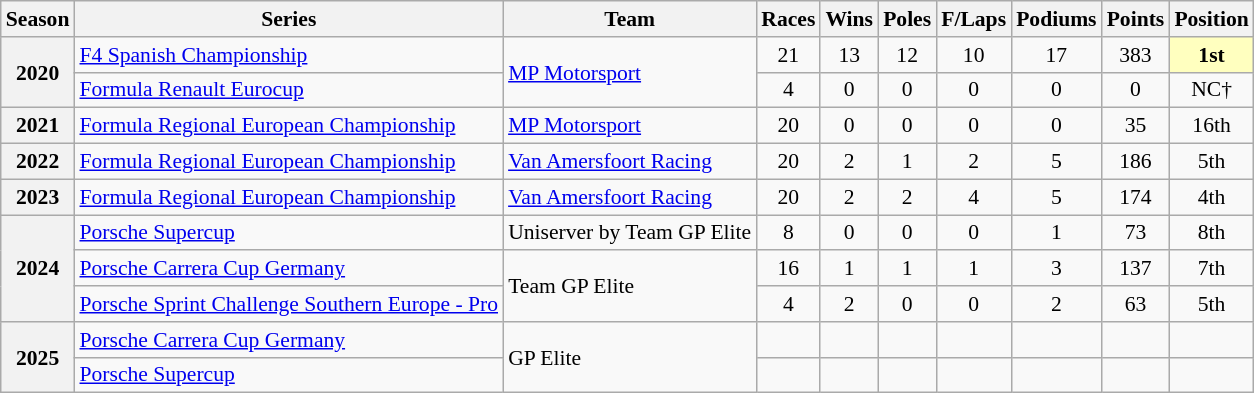<table class="wikitable" style="font-size: 90%; text-align:center">
<tr>
<th>Season</th>
<th>Series</th>
<th>Team</th>
<th>Races</th>
<th>Wins</th>
<th>Poles</th>
<th>F/Laps</th>
<th>Podiums</th>
<th>Points</th>
<th>Position</th>
</tr>
<tr>
<th rowspan=2>2020</th>
<td align=left><a href='#'>F4 Spanish Championship</a></td>
<td rowspan=2 align=left><a href='#'>MP Motorsport</a></td>
<td>21</td>
<td>13</td>
<td>12</td>
<td>10</td>
<td>17</td>
<td>383</td>
<td style="background:#FFFFBF;"><strong>1st</strong></td>
</tr>
<tr>
<td align=left><a href='#'>Formula Renault Eurocup</a></td>
<td>4</td>
<td>0</td>
<td>0</td>
<td>0</td>
<td>0</td>
<td>0</td>
<td>NC†</td>
</tr>
<tr>
<th>2021</th>
<td align=left><a href='#'>Formula Regional European Championship</a></td>
<td align=left><a href='#'>MP Motorsport</a></td>
<td>20</td>
<td>0</td>
<td>0</td>
<td>0</td>
<td>0</td>
<td>35</td>
<td>16th</td>
</tr>
<tr>
<th>2022</th>
<td align=left><a href='#'>Formula Regional European Championship</a></td>
<td align=left><a href='#'>Van Amersfoort Racing</a></td>
<td>20</td>
<td>2</td>
<td>1</td>
<td>2</td>
<td>5</td>
<td>186</td>
<td>5th</td>
</tr>
<tr>
<th>2023</th>
<td align=left><a href='#'>Formula Regional European Championship</a></td>
<td align=left><a href='#'>Van Amersfoort Racing</a></td>
<td>20</td>
<td>2</td>
<td>2</td>
<td>4</td>
<td>5</td>
<td>174</td>
<td>4th</td>
</tr>
<tr>
<th rowspan="3">2024</th>
<td align=left><a href='#'>Porsche Supercup</a></td>
<td align="left">Uniserver by Team GP Elite</td>
<td>8</td>
<td>0</td>
<td>0</td>
<td>0</td>
<td>1</td>
<td>73</td>
<td>8th</td>
</tr>
<tr>
<td align=left><a href='#'>Porsche Carrera Cup Germany</a></td>
<td rowspan="2" align=left>Team GP Elite</td>
<td>16</td>
<td>1</td>
<td>1</td>
<td>1</td>
<td>3</td>
<td>137</td>
<td>7th</td>
</tr>
<tr>
<td align=left><a href='#'>Porsche Sprint Challenge Southern Europe - Pro</a></td>
<td>4</td>
<td>2</td>
<td>0</td>
<td>0</td>
<td>2</td>
<td>63</td>
<td>5th</td>
</tr>
<tr>
<th rowspan="2">2025</th>
<td align=left><a href='#'>Porsche Carrera Cup Germany</a></td>
<td rowspan="2" align="left">GP Elite</td>
<td></td>
<td></td>
<td></td>
<td></td>
<td></td>
<td></td>
<td></td>
</tr>
<tr>
<td align=left><a href='#'>Porsche Supercup</a></td>
<td></td>
<td></td>
<td></td>
<td></td>
<td></td>
<td></td>
<td></td>
</tr>
</table>
